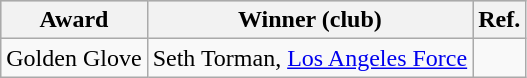<table class="wikitable">
<tr style="background:#cccccc;">
<th>Award</th>
<th>Winner (club)</th>
<th>Ref.</th>
</tr>
<tr>
<td>Golden Glove</td>
<td> Seth Torman, <a href='#'>Los Angeles Force</a></td>
<td align="center"></td>
</tr>
</table>
